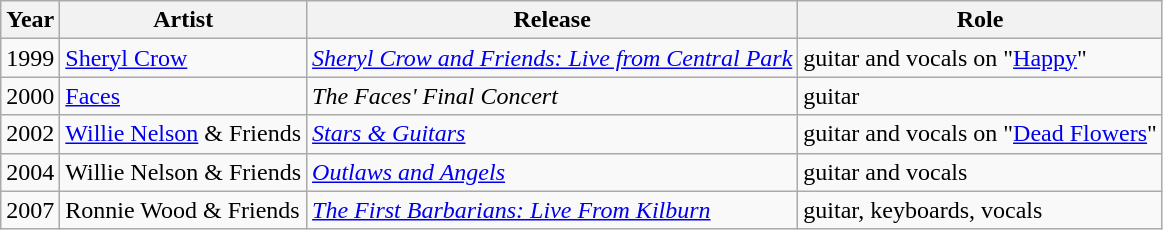<table class="wikitable">
<tr>
<th>Year</th>
<th>Artist</th>
<th>Release</th>
<th>Role</th>
</tr>
<tr>
<td>1999</td>
<td><a href='#'>Sheryl Crow</a></td>
<td><em><a href='#'>Sheryl Crow and Friends: Live from Central Park</a></em></td>
<td>guitar and vocals on "<a href='#'>Happy</a>"</td>
</tr>
<tr>
<td>2000</td>
<td><a href='#'>Faces</a></td>
<td><em>The Faces' Final Concert</em></td>
<td>guitar</td>
</tr>
<tr>
<td>2002</td>
<td><a href='#'>Willie Nelson</a> & Friends</td>
<td><em><a href='#'>Stars & Guitars</a></em></td>
<td>guitar and vocals on "<a href='#'>Dead Flowers</a>"</td>
</tr>
<tr>
<td>2004</td>
<td>Willie Nelson & Friends</td>
<td><em><a href='#'>Outlaws and Angels</a></em></td>
<td>guitar and vocals</td>
</tr>
<tr>
<td>2007</td>
<td>Ronnie Wood & Friends</td>
<td><em><a href='#'>The First Barbarians: Live From Kilburn</a></em></td>
<td>guitar, keyboards, vocals</td>
</tr>
</table>
